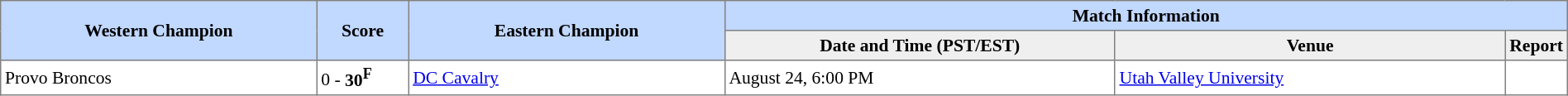<table border="1" cellpadding="3" cellspacing="0" style="border-collapse:collapse; font-size:90%; width:100%">
<tr style="background:#c1d8ff;">
<th rowspan="2" style="width:21%;">Western Champion</th>
<th rowspan="2" style="width:6%;">Score</th>
<th rowspan="2" style="width:21%;">Eastern Champion</th>
<th colspan="3">Match Information</th>
</tr>
<tr style="background:#efefef;">
<th width="26%">Date and Time (PST/EST)</th>
<th width="26%">Venue</th>
<th>Report</th>
</tr>
<tr>
<td> Provo Broncos</td>
<td>0 - <strong>30<sup>F</sup></strong></td>
<td> <a href='#'>DC Cavalry</a></td>
<td>August 24, 6:00 PM</td>
<td><a href='#'>Utah Valley University</a></td>
<th></th>
</tr>
</table>
